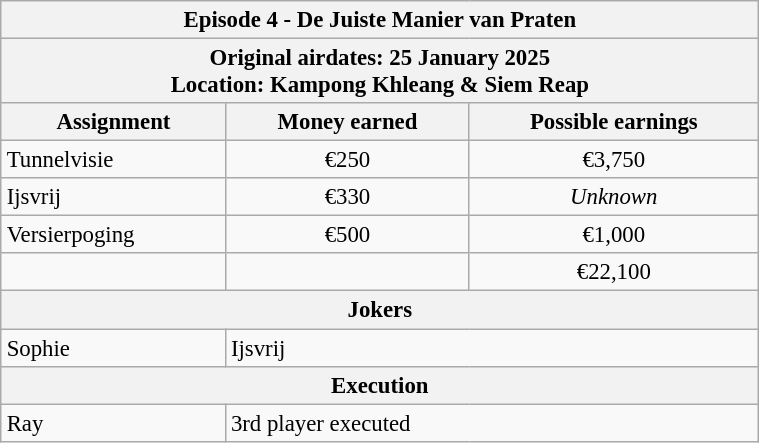<table class="wikitable" style="font-size: 95%; margin: 10px" align="right" width="40%">
<tr>
<th colspan=3>Episode 4 - De Juiste Manier van Praten</th>
</tr>
<tr>
<th colspan=3>Original airdates: 25 January 2025<br>Location: Kampong Khleang & Siem Reap</th>
</tr>
<tr>
<th>Assignment</th>
<th>Money earned</th>
<th>Possible earnings</th>
</tr>
<tr>
<td>Tunnelvisie</td>
<td align="center">€250</td>
<td align="center">€3,750</td>
</tr>
<tr>
<td>Ijsvrij</td>
<td align="center">€330</td>
<td align="center"><em>Unknown</em></td>
</tr>
<tr>
<td>Versierpoging</td>
<td align="center">€500</td>
<td align="center">€1,000</td>
</tr>
<tr>
<td><strong></strong></td>
<td align="center"><strong></strong></td>
<td align="center">€22,100</td>
</tr>
<tr>
<th colspan=3>Jokers</th>
</tr>
<tr>
<td>Sophie</td>
<td colspan=2>Ijsvrij</td>
</tr>
<tr>
<th colspan=3>Execution</th>
</tr>
<tr>
<td>Ray</td>
<td colspan="2">3rd player executed</td>
</tr>
</table>
